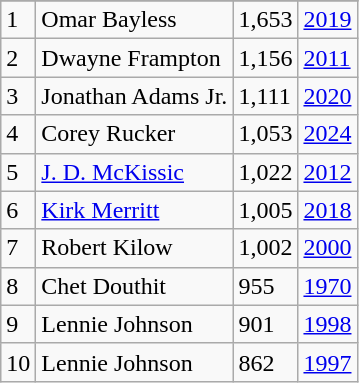<table class="wikitable">
<tr>
</tr>
<tr>
<td>1</td>
<td>Omar Bayless</td>
<td>1,653</td>
<td><a href='#'>2019</a></td>
</tr>
<tr>
<td>2</td>
<td>Dwayne Frampton</td>
<td>1,156</td>
<td><a href='#'>2011</a></td>
</tr>
<tr>
<td>3</td>
<td>Jonathan Adams Jr.</td>
<td>1,111</td>
<td><a href='#'>2020</a></td>
</tr>
<tr>
<td>4</td>
<td>Corey Rucker</td>
<td>1,053</td>
<td><a href='#'>2024</a></td>
</tr>
<tr>
<td>5</td>
<td><a href='#'>J. D. McKissic</a></td>
<td>1,022</td>
<td><a href='#'>2012</a></td>
</tr>
<tr>
<td>6</td>
<td><a href='#'>Kirk Merritt</a></td>
<td>1,005</td>
<td><a href='#'>2018</a></td>
</tr>
<tr>
<td>7</td>
<td>Robert Kilow</td>
<td>1,002</td>
<td><a href='#'>2000</a></td>
</tr>
<tr>
<td>8</td>
<td>Chet Douthit</td>
<td>955</td>
<td><a href='#'>1970</a></td>
</tr>
<tr>
<td>9</td>
<td>Lennie Johnson</td>
<td>901</td>
<td><a href='#'>1998</a></td>
</tr>
<tr>
<td>10</td>
<td>Lennie Johnson</td>
<td>862</td>
<td><a href='#'>1997</a></td>
</tr>
</table>
